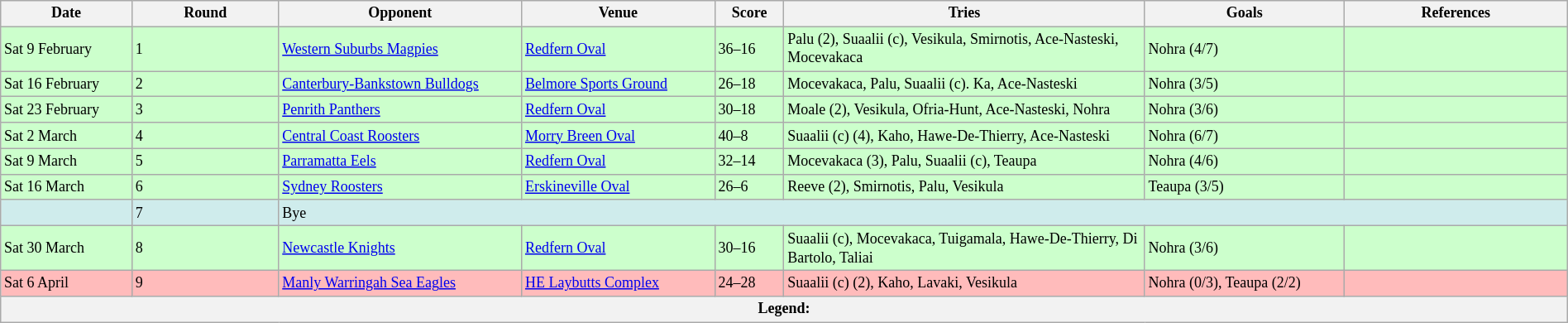<table class="wikitable" width="100%" style="font-size:75%;">
<tr>
<th width="100">Date</th>
<th>Round</th>
<th width="190">Opponent</th>
<th width="150">Venue</th>
<th width="50">Score</th>
<th width="285">Tries</th>
<th width="155">Goals</th>
<th>References</th>
</tr>
<tr bgcolor="#CCFFCC">
<td>Sat 9 February</td>
<td>1</td>
<td> <a href='#'>Western Suburbs Magpies</a></td>
<td><a href='#'>Redfern Oval</a></td>
<td>36–16</td>
<td>Palu (2), Suaalii (c), Vesikula, Smirnotis, Ace-Nasteski, Mocevakaca</td>
<td>Nohra (4/7)</td>
<td></td>
</tr>
<tr bgcolor="#CCFFCC">
<td>Sat 16 February</td>
<td>2</td>
<td> <a href='#'>Canterbury-Bankstown Bulldogs</a></td>
<td><a href='#'>Belmore Sports Ground</a></td>
<td>26–18</td>
<td>Mocevakaca, Palu, Suaalii (c). Ka, Ace-Nasteski</td>
<td>Nohra (3/5)</td>
<td></td>
</tr>
<tr bgcolor="#CCFFCC">
<td>Sat 23 February</td>
<td>3</td>
<td> <a href='#'>Penrith Panthers</a></td>
<td><a href='#'>Redfern Oval</a></td>
<td>30–18</td>
<td>Moale (2), Vesikula, Ofria-Hunt, Ace-Nasteski, Nohra</td>
<td>Nohra (3/6)</td>
<td></td>
</tr>
<tr bgcolor="#CCFFCC">
<td>Sat 2 March</td>
<td>4</td>
<td> <a href='#'>Central Coast Roosters</a></td>
<td><a href='#'>Morry Breen Oval</a></td>
<td>40–8</td>
<td>Suaalii (c) (4), Kaho, Hawe-De-Thierry, Ace-Nasteski</td>
<td>Nohra (6/7)</td>
<td></td>
</tr>
<tr bgcolor="#CCFFCC">
<td>Sat 9 March</td>
<td>5</td>
<td> <a href='#'>Parramatta Eels</a></td>
<td><a href='#'>Redfern Oval</a></td>
<td>32–14</td>
<td>Mocevakaca (3), Palu, Suaalii (c), Teaupa</td>
<td>Nohra (4/6)</td>
<td></td>
</tr>
<tr bgcolor="#CCFFCC">
<td>Sat 16 March</td>
<td>6</td>
<td> <a href='#'>Sydney Roosters</a></td>
<td><a href='#'>Erskineville Oval</a></td>
<td>26–6</td>
<td>Reeve (2), Smirnotis, Palu, Vesikula</td>
<td>Teaupa (3/5)</td>
<td></td>
</tr>
<tr bgcolor="#cfecec">
<td></td>
<td>7</td>
<td colspan="6">Bye</td>
</tr>
<tr bgcolor="#CCFFCC">
<td>Sat 30 March</td>
<td>8</td>
<td> <a href='#'>Newcastle Knights</a></td>
<td><a href='#'>Redfern Oval</a></td>
<td>30–16</td>
<td>Suaalii (c), Mocevakaca, Tuigamala, Hawe-De-Thierry, Di Bartolo, Taliai</td>
<td>Nohra (3/6)</td>
<td></td>
</tr>
<tr bgcolor="#FFBBBB">
<td>Sat 6 April</td>
<td>9</td>
<td> <a href='#'>Manly Warringah Sea Eagles</a></td>
<td><a href='#'>HE Laybutts Complex</a></td>
<td>24–28</td>
<td>Suaalii (c) (2), Kaho, Lavaki, Vesikula</td>
<td>Nohra (0/3), Teaupa (2/2)</td>
<td></td>
</tr>
<tr>
<th colspan="8"><strong>Legend</strong>:    </th>
</tr>
</table>
